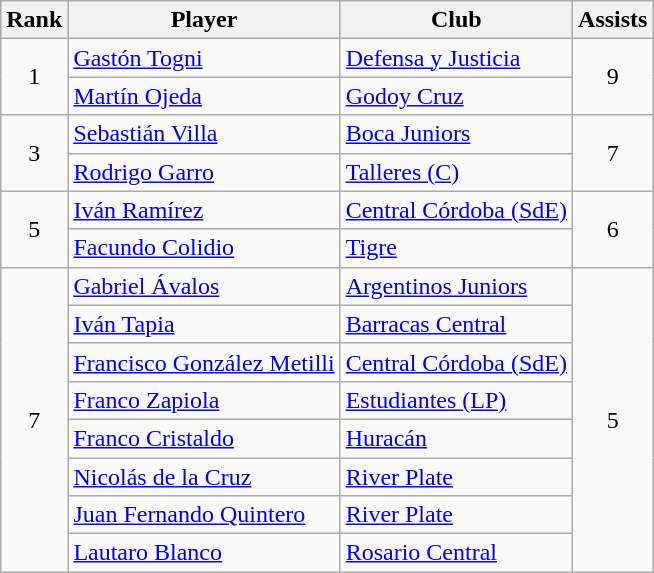<table class="wikitable" border="1">
<tr>
<th>Rank</th>
<th>Player</th>
<th>Club</th>
<th>Assists</th>
</tr>
<tr>
<td align=center rowspan=2>1</td>
<td> <a href='#'>Gastón Togni</a></td>
<td><a href='#'>Defensa y Justicia</a></td>
<td align=center rowspan=2>9</td>
</tr>
<tr>
<td> <a href='#'>Martín Ojeda</a></td>
<td><a href='#'>Godoy Cruz</a></td>
</tr>
<tr>
<td align=center rowspan=2>3</td>
<td> <a href='#'>Sebastián Villa</a></td>
<td><a href='#'>Boca Juniors</a></td>
<td align=center rowspan=2>7</td>
</tr>
<tr>
<td> <a href='#'>Rodrigo Garro</a></td>
<td><a href='#'>Talleres (C)</a></td>
</tr>
<tr>
<td align=center rowspan=2>5</td>
<td> <a href='#'>Iván Ramírez</a></td>
<td><a href='#'>Central Córdoba (SdE)</a></td>
<td align=center rowspan=2>6</td>
</tr>
<tr>
<td> <a href='#'>Facundo Colidio</a></td>
<td><a href='#'>Tigre</a></td>
</tr>
<tr>
<td align=center rowspan=8>7</td>
<td> <a href='#'>Gabriel Ávalos</a></td>
<td><a href='#'>Argentinos Juniors</a></td>
<td align=center rowspan=8>5</td>
</tr>
<tr>
<td> <a href='#'>Iván Tapia</a></td>
<td><a href='#'>Barracas Central</a></td>
</tr>
<tr>
<td> <a href='#'>Francisco González Metilli</a></td>
<td><a href='#'>Central Córdoba (SdE)</a></td>
</tr>
<tr>
<td> <a href='#'>Franco Zapiola</a></td>
<td><a href='#'>Estudiantes (LP)</a></td>
</tr>
<tr>
<td> <a href='#'>Franco Cristaldo</a></td>
<td><a href='#'>Huracán</a></td>
</tr>
<tr>
<td> <a href='#'>Nicolás de la Cruz</a></td>
<td><a href='#'>River Plate</a></td>
</tr>
<tr>
<td> <a href='#'>Juan Fernando Quintero</a></td>
<td><a href='#'>River Plate</a></td>
</tr>
<tr>
<td> <a href='#'>Lautaro Blanco</a></td>
<td><a href='#'>Rosario Central</a></td>
</tr>
</table>
